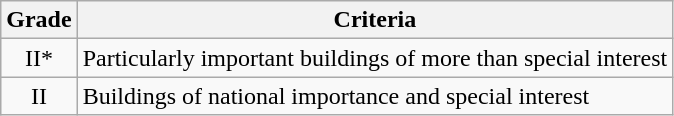<table class="wikitable">
<tr>
<th>Grade</th>
<th>Criteria</th>
</tr>
<tr>
<td align="center" >II*</td>
<td>Particularly important buildings of more than special interest</td>
</tr>
<tr>
<td align="center" >II</td>
<td>Buildings of national importance and special interest</td>
</tr>
</table>
